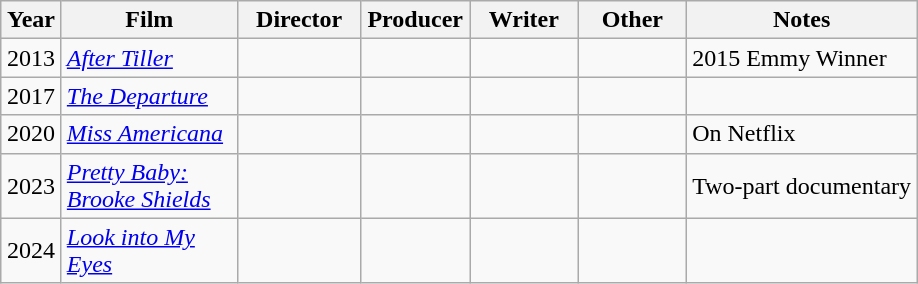<table class="wikitable sortable" style="text-align:center">
<tr>
<th style="width:33px;">Year</th>
<th width=110>Film</th>
<th width=75>Director</th>
<th width=65>Producer</th>
<th width=65>Writer</th>
<th width=65>Other</th>
<th class="unsortable">Notes</th>
</tr>
<tr>
<td>2013</td>
<td style="text-align:left"><em><a href='#'>After Tiller</a></em></td>
<td></td>
<td></td>
<td></td>
<td></td>
<td style="text-align:left">2015 Emmy Winner</td>
</tr>
<tr>
<td>2017</td>
<td style="text-align:left"><em><a href='#'>The Departure</a></em></td>
<td></td>
<td></td>
<td></td>
<td></td>
<td style="text-align:left"></td>
</tr>
<tr>
<td>2020</td>
<td style="text-align:left"><em><a href='#'>Miss Americana</a></em></td>
<td></td>
<td></td>
<td></td>
<td></td>
<td style="text-align:left">On Netflix</td>
</tr>
<tr>
<td>2023</td>
<td style="text-align:left"><em><a href='#'>Pretty Baby: Brooke Shields</a></em></td>
<td></td>
<td></td>
<td></td>
<td></td>
<td style="text-align:left">Two-part documentary</td>
</tr>
<tr>
<td>2024</td>
<td style="text-align:left"><em><a href='#'>Look into My Eyes</a></em></td>
<td></td>
<td></td>
<td></td>
<td></td>
<td style="text-align:left"></td>
</tr>
</table>
